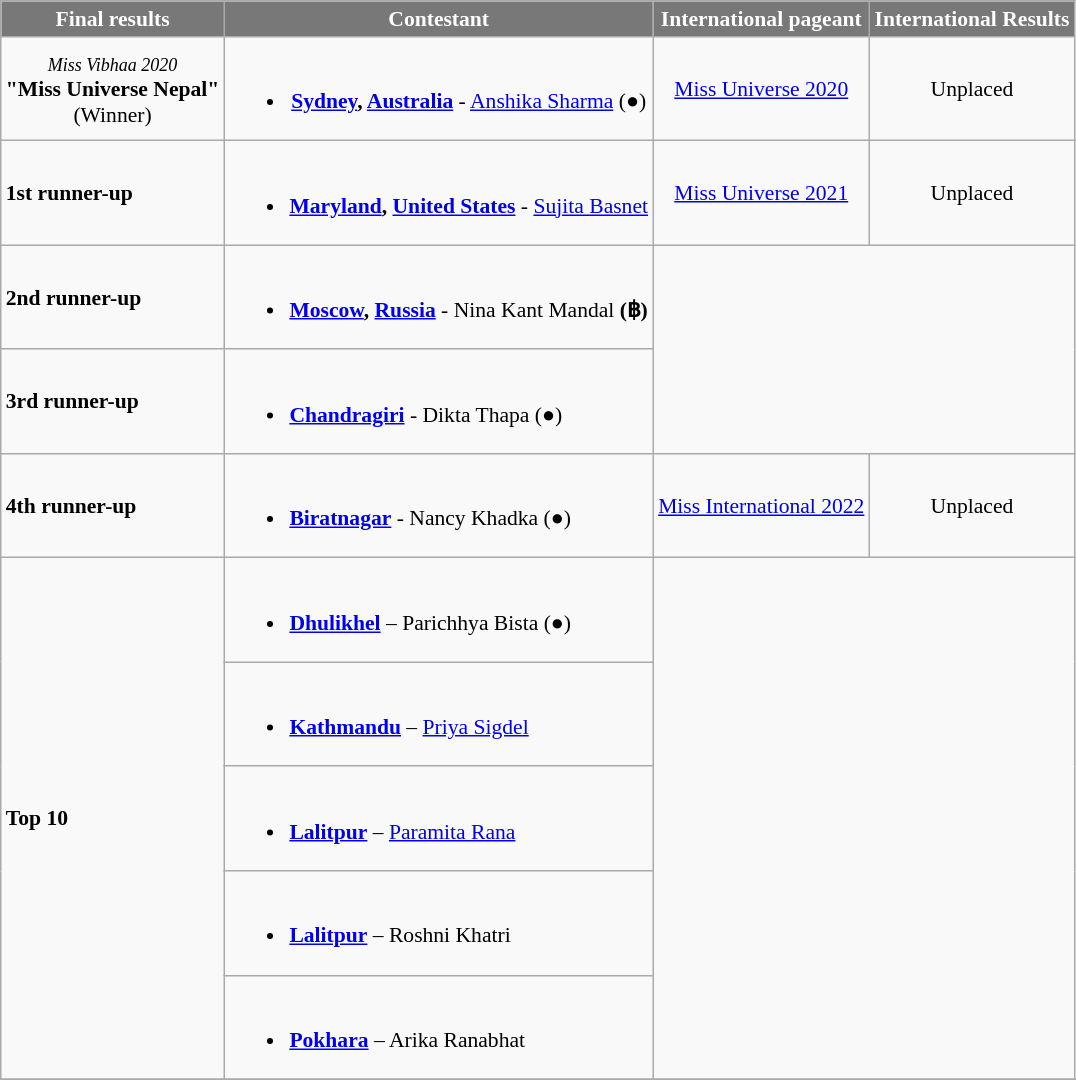<table class="wikitable sortable" style="font-size: 90%">
<tr>
<th style="background-color:#787878;color:#FFFFFF;">Final results</th>
<th style="background-color:#787878;color:#FFFFFF;">Contestant</th>
<th style="background-color:#787878;color:#FFFFFF;">International pageant</th>
<th style="background-color:#787878;color:#FFFFFF;">International Results</th>
</tr>
<tr align="center">
<td><small><em>Miss Vibhaa 2020</em></small><br><strong>"Miss Universe Nepal"</strong><br>(Winner)</td>
<td><br><ul><li><strong> <a href='#'>Sydney</a>, <a href='#'>Australia</a></strong> - <a href='#'>Anshika Sharma</a> (●) </li></ul></td>
<td style="text-align:center;"><a href='#'>Miss Universe 2020</a></td>
<td style="text-align:center;">Unplaced</td>
</tr>
<tr>
<td><strong>1st runner-up</strong></td>
<td><br><ul><li><strong> <a href='#'>Maryland</a>, <a href='#'>United States</a></strong> - <a href='#'>Sujita Basnet</a></li></ul></td>
<td style="text-align:center;"><a href='#'>Miss Universe 2021</a></td>
<td style="text-align:center;">Unplaced</td>
</tr>
<tr>
<td><strong>2nd runner-up</strong></td>
<td><br><ul><li><strong> <a href='#'>Moscow</a>, <a href='#'>Russia</a></strong> - Nina Kant Mandal <strong>(฿)</strong></li></ul></td>
</tr>
<tr>
<td><strong>3rd runner-up</strong></td>
<td><br><ul><li><strong> <a href='#'>Chandragiri</a></strong> - Dikta Thapa (●)</li></ul></td>
</tr>
<tr>
<td><strong>4th runner-up</strong></td>
<td><br><ul><li><strong> <a href='#'>Biratnagar</a></strong> - Nancy Khadka (●)</li></ul></td>
<td style="text-align:center;"><a href='#'>Miss International 2022</a></td>
<td style="text-align:center;">Unplaced</td>
</tr>
<tr>
<td rowspan="5"><strong>Top 10</strong></td>
<td><br><ul><li><strong> <a href='#'>Dhulikhel</a></strong> – Parichhya Bista (●)</li></ul></td>
<td colspan="2" rowspan="5"></td>
</tr>
<tr>
<td><br><ul><li><strong> <a href='#'>Kathmandu</a></strong> – <a href='#'>Priya Sigdel</a></li></ul></td>
</tr>
<tr>
<td><br><ul><li><strong> <a href='#'>Lalitpur</a></strong> – <a href='#'>Paramita Rana</a></li></ul></td>
</tr>
<tr>
<td><br><ul><li><strong> <a href='#'>Lalitpur</a></strong> – Roshni Khatri</li></ul></td>
</tr>
<tr>
<td><br><ul><li><strong> <a href='#'>Pokhara</a></strong> – Arika Ranabhat</li></ul></td>
</tr>
<tr>
</tr>
</table>
